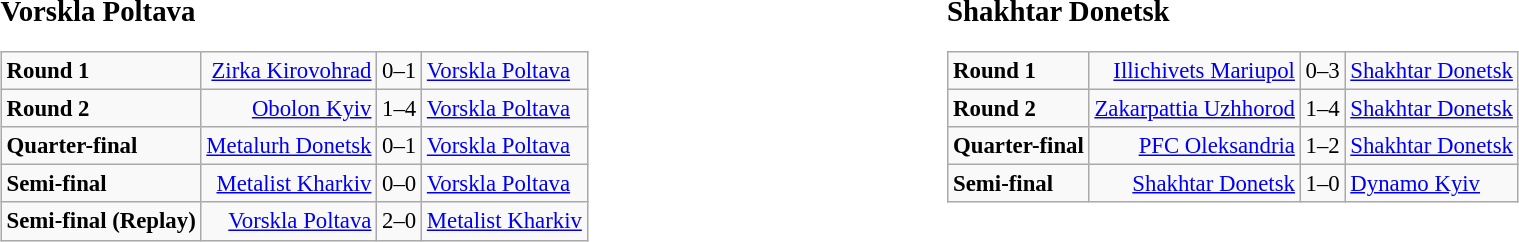<table width=100%>
<tr>
<td width=50% valign=top><br><big><strong>Vorskla Poltava</strong></big><table class="wikitable" style="font-size: 95%;">
<tr>
<td><strong>Round 1</strong></td>
<td align=right><a href='#'>Zirka Kirovohrad</a></td>
<td>0–1</td>
<td><a href='#'>Vorskla Poltava</a></td>
</tr>
<tr>
<td><strong>Round 2</strong></td>
<td align=right><a href='#'>Obolon Kyiv</a></td>
<td>1–4</td>
<td><a href='#'>Vorskla Poltava</a></td>
</tr>
<tr>
<td><strong>Quarter-final</strong></td>
<td align=right><a href='#'>Metalurh Donetsk</a></td>
<td>0–1</td>
<td><a href='#'>Vorskla Poltava</a></td>
</tr>
<tr>
<td><strong>Semi-final</strong></td>
<td align=right><a href='#'>Metalist Kharkiv</a></td>
<td>0–0</td>
<td><a href='#'>Vorskla Poltava</a></td>
</tr>
<tr>
<td><strong>Semi-final (Replay) </strong></td>
<td align=right><a href='#'>Vorskla Poltava</a></td>
<td>2–0</td>
<td><a href='#'>Metalist Kharkiv</a></td>
</tr>
</table>
</td>
<td width=50% valign=top><br><big><strong>Shakhtar Donetsk</strong></big><table class="wikitable" style="font-size: 95%;">
<tr>
<td><strong>Round 1</strong></td>
<td align=right><a href='#'>Illichivets Mariupol</a></td>
<td>0–3</td>
<td><a href='#'>Shakhtar Donetsk</a></td>
</tr>
<tr>
<td><strong>Round 2</strong></td>
<td align=right><a href='#'>Zakarpattia Uzhhorod</a></td>
<td>1–4</td>
<td><a href='#'>Shakhtar Donetsk</a></td>
</tr>
<tr>
<td><strong>Quarter-final</strong></td>
<td align=right><a href='#'>PFC Oleksandria</a></td>
<td>1–2</td>
<td><a href='#'>Shakhtar Donetsk</a></td>
</tr>
<tr>
<td><strong>Semi-final</strong></td>
<td align=right><a href='#'>Shakhtar Donetsk</a></td>
<td>1–0</td>
<td><a href='#'>Dynamo Kyiv</a></td>
</tr>
</table>
</td>
</tr>
</table>
